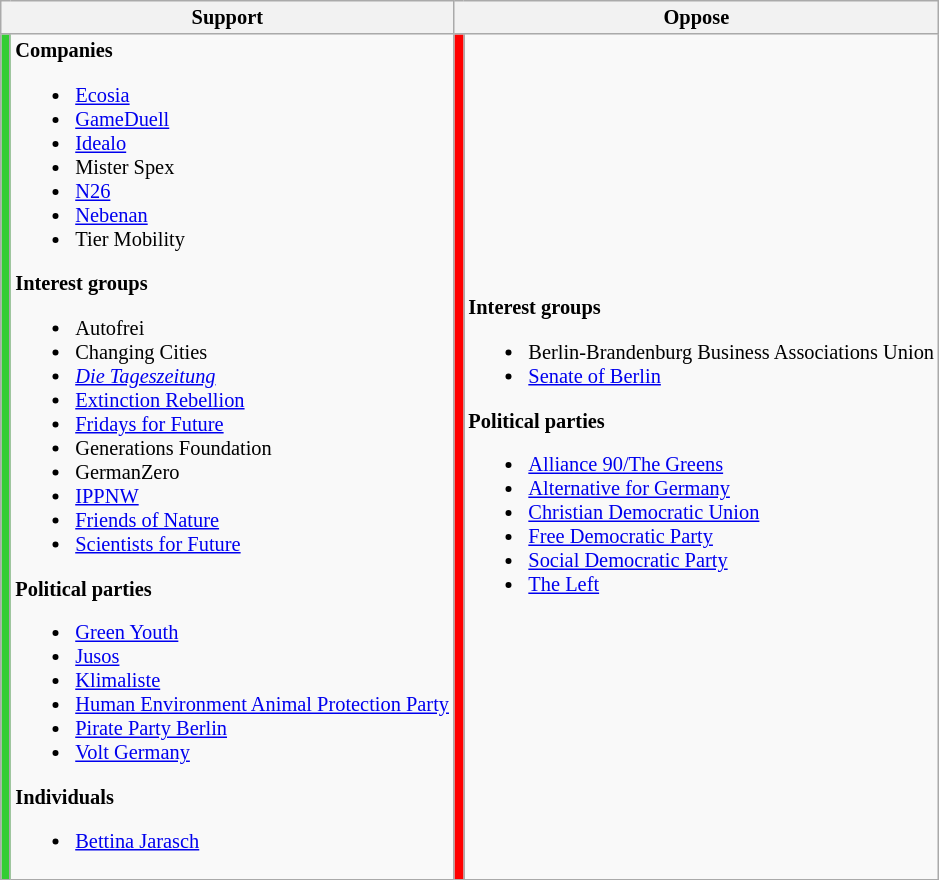<table class=wikitable style="font-size:85%">
<tr>
<th colspan=2>Support</th>
<th colspan=2>Oppose</th>
</tr>
<tr>
<td bgcolor=limegreen></td>
<td><strong>Companies</strong><br><ul><li><a href='#'>Ecosia</a></li><li><a href='#'>GameDuell</a></li><li><a href='#'>Idealo</a></li><li>Mister Spex</li><li><a href='#'>N26</a></li><li><a href='#'>Nebenan</a></li><li>Tier Mobility</li></ul><strong>Interest groups</strong><ul><li>Autofrei</li><li>Changing Cities</li><li><em><a href='#'>Die Tageszeitung</a></em></li><li><a href='#'>Extinction Rebellion</a></li><li><a href='#'>Fridays for Future</a></li><li>Generations Foundation</li><li>GermanZero</li><li><a href='#'>IPPNW</a></li><li><a href='#'>Friends of Nature</a></li><li><a href='#'>Scientists for Future</a></li></ul><strong>Political parties</strong><ul><li><a href='#'>Green Youth</a></li><li><a href='#'>Jusos</a></li><li><a href='#'>Klimaliste</a></li><li><a href='#'>Human Environment Animal Protection Party</a></li><li><a href='#'>Pirate Party Berlin</a></li><li><a href='#'>Volt Germany</a></li></ul><strong>Individuals</strong><ul><li><a href='#'>Bettina Jarasch</a></li></ul></td>
<td bgcolor=red></td>
<td><strong>Interest groups</strong><br><ul><li>Berlin-Brandenburg Business Associations Union</li><li><a href='#'>Senate of Berlin</a></li></ul><strong>Political parties</strong><ul><li><a href='#'>Alliance 90/The Greens</a></li><li><a href='#'>Alternative for Germany</a></li><li><a href='#'>Christian Democratic Union</a></li><li><a href='#'>Free Democratic Party</a></li><li><a href='#'>Social Democratic Party</a></li><li><a href='#'>The Left</a></li></ul></td>
</tr>
</table>
